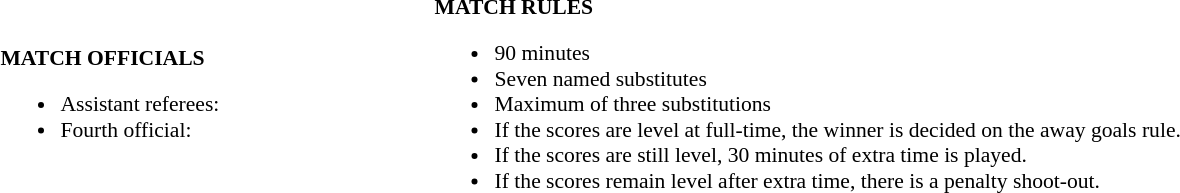<table width=100% style="font-size: 90%">
<tr>
<td><br><strong>MATCH OFFICIALS</strong><ul><li>Assistant referees:</li><li>Fourth official:</li></ul></td>
<td><br><strong>MATCH RULES</strong><ul><li>90 minutes</li><li>Seven named substitutes</li><li>Maximum of three substitutions</li><li>If the scores are level at full-time, the winner is decided on the away goals rule.</li><li>If the scores are still level, 30 minutes of extra time is played.</li><li>If the scores remain level after extra time, there is a penalty shoot-out.</li></ul></td>
</tr>
</table>
